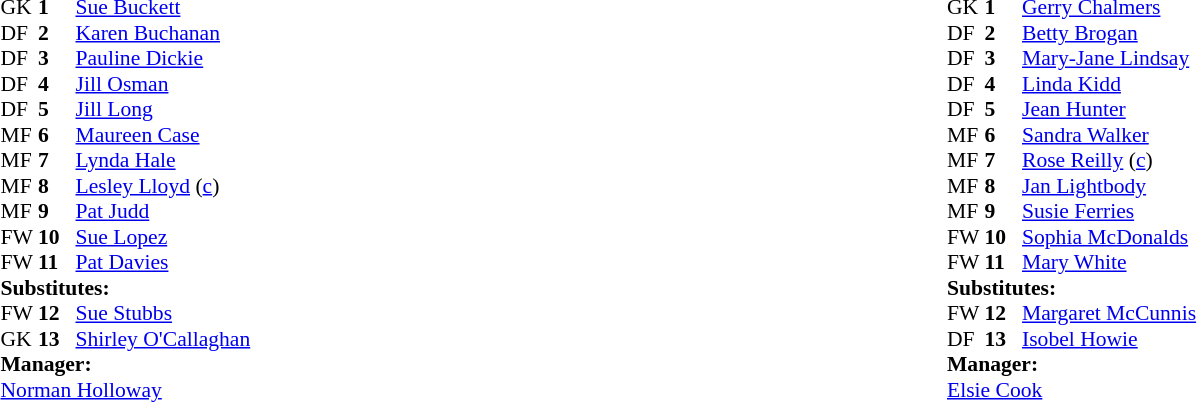<table style="width:100%;">
<tr>
<td style="vertical-align:top; width:50%;"><br><table style="font-size: 90%" cellspacing="0" cellpadding="0">
<tr>
<td colspan="4"></td>
</tr>
<tr>
<th width="25"></th>
<th width="25"></th>
</tr>
<tr>
<td>GK</td>
<td><strong>1</strong></td>
<td> <a href='#'>Sue Buckett</a></td>
</tr>
<tr>
<td>DF</td>
<td><strong>2</strong></td>
<td> <a href='#'>Karen Buchanan</a></td>
</tr>
<tr>
<td>DF</td>
<td><strong>3</strong></td>
<td> <a href='#'>Pauline Dickie</a></td>
</tr>
<tr>
<td>DF</td>
<td><strong>4</strong></td>
<td> <a href='#'>Jill Osman</a></td>
</tr>
<tr>
<td>DF</td>
<td><strong>5</strong></td>
<td> <a href='#'>Jill Long</a></td>
</tr>
<tr>
<td>MF</td>
<td><strong>6</strong></td>
<td> <a href='#'>Maureen Case</a></td>
</tr>
<tr>
<td>MF</td>
<td><strong>7</strong></td>
<td> <a href='#'>Lynda Hale</a></td>
</tr>
<tr>
<td>MF</td>
<td><strong>8</strong></td>
<td> <a href='#'>Lesley Lloyd</a> (<a href='#'>c</a>)</td>
</tr>
<tr>
<td>MF</td>
<td><strong>9</strong></td>
<td> <a href='#'>Pat Judd</a></td>
</tr>
<tr>
<td>FW</td>
<td><strong>10</strong></td>
<td> <a href='#'>Sue Lopez</a></td>
</tr>
<tr>
<td>FW</td>
<td><strong>11</strong></td>
<td> <a href='#'>Pat Davies</a></td>
</tr>
<tr>
<td colspan=4><strong>Substitutes:</strong></td>
</tr>
<tr>
<td>FW</td>
<td><strong>12</strong></td>
<td> <a href='#'>Sue Stubbs</a></td>
</tr>
<tr>
<td>GK</td>
<td><strong>13</strong></td>
<td> <a href='#'>Shirley O'Callaghan</a></td>
</tr>
<tr>
<td colspan=4><strong>Manager:</strong></td>
</tr>
<tr>
<td colspan="4"> <a href='#'>Norman Holloway</a></td>
</tr>
</table>
</td>
<td style="vertical-align:top; width:50%;"><br><table style="font-size: 90%" cellspacing="0" cellpadding="0">
<tr>
<td colspan="4"></td>
</tr>
<tr>
<th width="25"></th>
<th width="25"></th>
</tr>
<tr>
<td>GK</td>
<td><strong>1</strong></td>
<td> <a href='#'>Gerry Chalmers</a></td>
</tr>
<tr>
<td>DF</td>
<td><strong>2</strong></td>
<td> <a href='#'>Betty Brogan</a></td>
</tr>
<tr>
<td>DF</td>
<td><strong>3</strong></td>
<td> <a href='#'>Mary-Jane Lindsay</a></td>
</tr>
<tr>
<td>DF</td>
<td><strong>4</strong></td>
<td> <a href='#'>Linda Kidd</a></td>
</tr>
<tr>
<td>DF</td>
<td><strong>5</strong></td>
<td> <a href='#'>Jean Hunter</a></td>
</tr>
<tr>
<td>MF</td>
<td><strong>6</strong></td>
<td> <a href='#'>Sandra Walker</a></td>
</tr>
<tr>
<td>MF</td>
<td><strong>7</strong></td>
<td> <a href='#'>Rose Reilly</a> (<a href='#'>c</a>)</td>
</tr>
<tr>
<td>MF</td>
<td><strong>8</strong></td>
<td> <a href='#'>Jan Lightbody</a></td>
</tr>
<tr>
<td>MF</td>
<td><strong>9</strong></td>
<td> <a href='#'>Susie Ferries</a></td>
<td></td>
<td></td>
</tr>
<tr>
<td>FW</td>
<td><strong>10</strong></td>
<td> <a href='#'>Sophia McDonalds</a></td>
</tr>
<tr>
<td>FW</td>
<td><strong>11</strong></td>
<td> <a href='#'>Mary White</a></td>
</tr>
<tr>
<td colspan=4><strong>Substitutes:</strong></td>
</tr>
<tr>
<td>FW</td>
<td><strong>12</strong></td>
<td> <a href='#'>Margaret McCunnis</a></td>
<td></td>
<td></td>
</tr>
<tr>
<td>DF</td>
<td><strong>13</strong></td>
<td> <a href='#'>Isobel Howie</a></td>
<td></td>
<td></td>
</tr>
<tr>
<td colspan=4><strong>Manager:</strong></td>
</tr>
<tr>
<td colspan="4"> <a href='#'>Elsie Cook</a></td>
</tr>
</table>
</td>
</tr>
</table>
